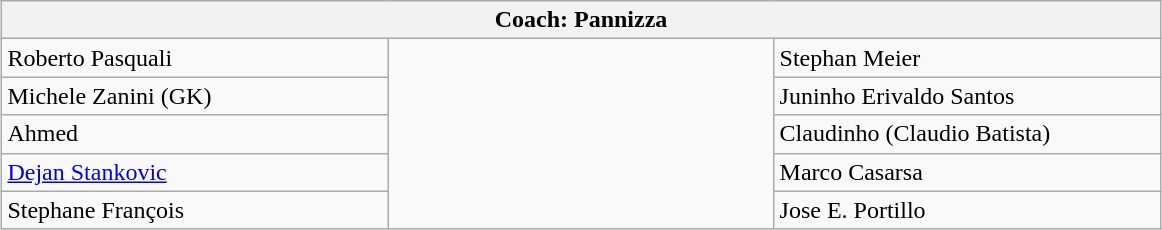<table class="wikitable"  style="margin:1em auto;">
<tr>
<th width="750" colspan="3"><strong>Coach: Pannizza</strong></th>
</tr>
<tr>
<td width="250"> Roberto Pasquali</td>
<td width="250" rowspan="6"></td>
<td width="250"> Stephan Meier</td>
</tr>
<tr>
<td width="250"> Michele Zanini (GK)</td>
<td width="250"> Juninho Erivaldo Santos</td>
</tr>
<tr>
<td width="250"> Ahmed</td>
<td width="250"> Claudinho (Claudio Batista)</td>
</tr>
<tr>
<td width="250"> <a href='#'>Dejan Stankovic</a></td>
<td width="250"> Marco Casarsa</td>
</tr>
<tr>
<td width="250"> Stephane François</td>
<td width="250"> Jose E. Portillo</td>
</tr>
</table>
